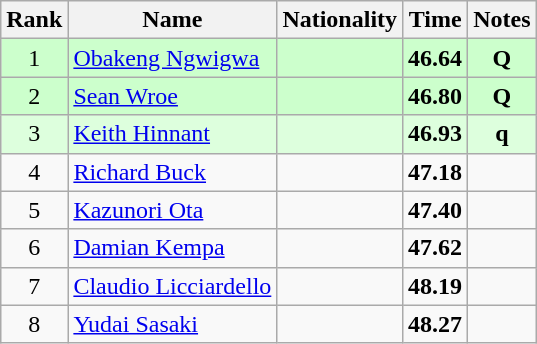<table class="wikitable sortable" style="text-align:center">
<tr>
<th>Rank</th>
<th>Name</th>
<th>Nationality</th>
<th>Time</th>
<th>Notes</th>
</tr>
<tr bgcolor=ccffcc>
<td>1</td>
<td align=left><a href='#'>Obakeng Ngwigwa</a></td>
<td align=left></td>
<td><strong>46.64</strong></td>
<td><strong>Q</strong></td>
</tr>
<tr bgcolor=ccffcc>
<td>2</td>
<td align=left><a href='#'>Sean Wroe</a></td>
<td align=left></td>
<td><strong>46.80</strong></td>
<td><strong>Q</strong></td>
</tr>
<tr bgcolor=ddffdd>
<td>3</td>
<td align=left><a href='#'>Keith Hinnant</a></td>
<td align=left></td>
<td><strong>46.93</strong></td>
<td><strong>q</strong></td>
</tr>
<tr>
<td>4</td>
<td align=left><a href='#'>Richard Buck</a></td>
<td align=left></td>
<td><strong>47.18</strong></td>
<td></td>
</tr>
<tr>
<td>5</td>
<td align=left><a href='#'>Kazunori Ota</a></td>
<td align=left></td>
<td><strong>47.40</strong></td>
<td></td>
</tr>
<tr>
<td>6</td>
<td align=left><a href='#'>Damian Kempa</a></td>
<td align=left></td>
<td><strong>47.62</strong></td>
<td></td>
</tr>
<tr>
<td>7</td>
<td align=left><a href='#'>Claudio Licciardello</a></td>
<td align=left></td>
<td><strong>48.19</strong></td>
<td></td>
</tr>
<tr>
<td>8</td>
<td align=left><a href='#'>Yudai Sasaki</a></td>
<td align=left></td>
<td><strong>48.27</strong></td>
<td></td>
</tr>
</table>
